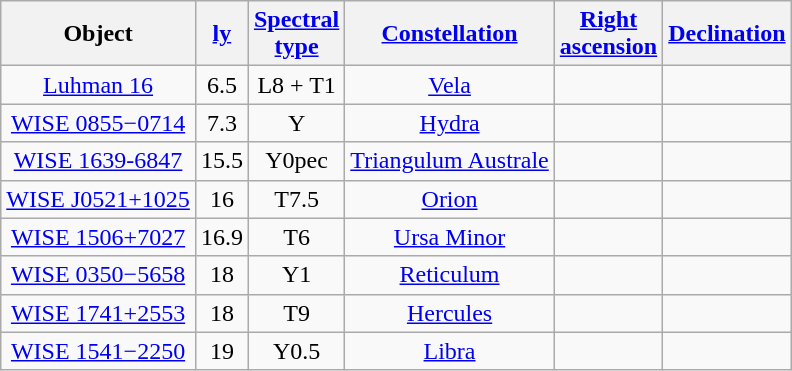<table class="wikitable sortable" style="text-align:center">
<tr>
<th>Object</th>
<th><a href='#'>ly</a></th>
<th><a href='#'>Spectral<br>type</a></th>
<th><a href='#'>Constellation</a></th>
<th><a href='#'>Right<br>ascension</a></th>
<th><a href='#'>Declination</a></th>
</tr>
<tr>
<td><a href='#'>Luhman 16</a></td>
<td>6.5</td>
<td>L8 + T1</td>
<td><a href='#'>Vela</a></td>
<td></td>
<td></td>
</tr>
<tr>
<td><a href='#'>WISE 0855−0714</a></td>
<td>7.3</td>
<td>Y</td>
<td><a href='#'>Hydra</a></td>
<td></td>
<td></td>
</tr>
<tr>
<td><a href='#'>WISE 1639-6847</a></td>
<td>15.5</td>
<td>Y0pec</td>
<td><a href='#'>Triangulum Australe</a></td>
<td></td>
<td></td>
</tr>
<tr>
<td><a href='#'>WISE J0521+1025</a></td>
<td>16</td>
<td>T7.5</td>
<td><a href='#'>Orion</a></td>
<td></td>
<td></td>
</tr>
<tr>
<td><a href='#'>WISE 1506+7027</a></td>
<td>16.9</td>
<td>T6</td>
<td><a href='#'>Ursa Minor</a></td>
<td></td>
<td></td>
</tr>
<tr>
<td><a href='#'>WISE 0350−5658</a></td>
<td>18</td>
<td>Y1</td>
<td><a href='#'>Reticulum</a></td>
<td></td>
<td></td>
</tr>
<tr>
<td><a href='#'>WISE 1741+2553</a></td>
<td>18</td>
<td>T9</td>
<td><a href='#'>Hercules</a></td>
<td></td>
<td></td>
</tr>
<tr>
<td><a href='#'>WISE 1541−2250</a></td>
<td>19 </td>
<td>Y0.5</td>
<td><a href='#'>Libra</a></td>
<td></td>
<td></td>
</tr>
</table>
